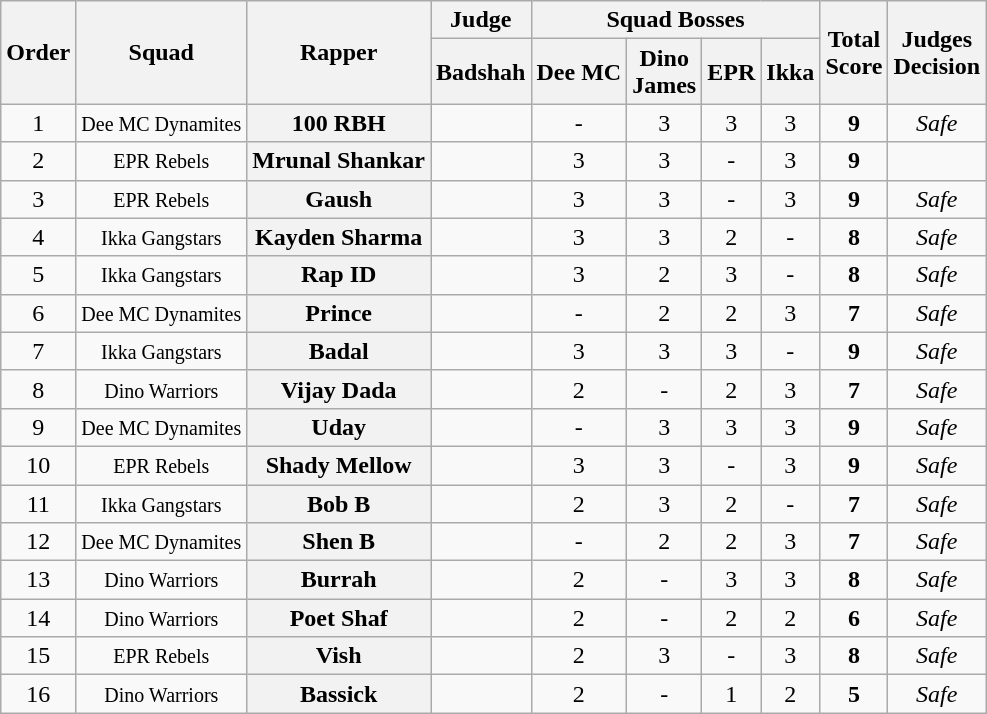<table class="wikitable sortable" style="text-align:center">
<tr>
<th rowspan="2">Order</th>
<th rowspan="2">Squad</th>
<th rowspan="2">Rapper</th>
<th>Judge</th>
<th colspan="4">Squad Bosses</th>
<th rowspan="2">Total<br>Score</th>
<th rowspan="2">Judges<br>Decision</th>
</tr>
<tr>
<th>Badshah</th>
<th>Dee MC</th>
<th>Dino<br>James</th>
<th>EPR</th>
<th>Ikka</th>
</tr>
<tr>
<td>1</td>
<td><small>Dee MC Dynamites</small></td>
<th>100 RBH</th>
<td></td>
<td>-</td>
<td>3</td>
<td>3</td>
<td>3</td>
<td><strong>9</strong></td>
<td><em>Safe</em></td>
</tr>
<tr>
<td>2</td>
<td><small>EPR Rebels</small></td>
<th>Mrunal Shankar</th>
<td></td>
<td>3</td>
<td>3</td>
<td>-</td>
<td>3</td>
<td><strong>9</strong></td>
<td></td>
</tr>
<tr>
<td>3</td>
<td><small>EPR Rebels</small></td>
<th>Gaush</th>
<td></td>
<td>3</td>
<td>3</td>
<td>-</td>
<td>3</td>
<td><strong>9</strong></td>
<td><em>Safe</em></td>
</tr>
<tr>
<td>4</td>
<td><small>Ikka Gangstars</small></td>
<th>Kayden Sharma</th>
<td></td>
<td>3</td>
<td>3</td>
<td>2</td>
<td>-</td>
<td><strong>8</strong></td>
<td><em>Safe</em></td>
</tr>
<tr>
<td>5</td>
<td><small>Ikka Gangstars</small></td>
<th>Rap ID</th>
<td></td>
<td>3</td>
<td>2</td>
<td>3</td>
<td>-</td>
<td><strong>8</strong></td>
<td><em>Safe</em></td>
</tr>
<tr>
<td>6</td>
<td><small>Dee MC Dynamites</small></td>
<th>Prince</th>
<td></td>
<td>-</td>
<td>2</td>
<td>2</td>
<td>3</td>
<td><strong>7</strong></td>
<td><em>Safe</em></td>
</tr>
<tr>
<td>7</td>
<td><small>Ikka Gangstars</small></td>
<th>Badal</th>
<td></td>
<td>3</td>
<td>3</td>
<td>3</td>
<td>-</td>
<td><strong>9</strong></td>
<td><em>Safe</em></td>
</tr>
<tr>
<td>8</td>
<td><small>Dino Warriors</small></td>
<th>Vijay Dada</th>
<td></td>
<td>2</td>
<td>-</td>
<td>2</td>
<td>3</td>
<td><strong>7</strong></td>
<td><em>Safe</em></td>
</tr>
<tr>
<td>9</td>
<td><small>Dee MC Dynamites</small></td>
<th>Uday</th>
<td></td>
<td>-</td>
<td>3</td>
<td>3</td>
<td>3</td>
<td><strong>9</strong></td>
<td><em>Safe</em></td>
</tr>
<tr>
<td>10</td>
<td><small>EPR Rebels</small></td>
<th>Shady Mellow</th>
<td></td>
<td>3</td>
<td>3</td>
<td>-</td>
<td>3</td>
<td><strong>9</strong></td>
<td><em>Safe</em></td>
</tr>
<tr>
<td>11</td>
<td><small>Ikka Gangstars</small></td>
<th>Bob B</th>
<td></td>
<td>2</td>
<td>3</td>
<td>2</td>
<td>-</td>
<td><strong>7</strong></td>
<td><em>Safe</em></td>
</tr>
<tr>
<td>12</td>
<td><small>Dee MC Dynamites</small></td>
<th>Shen B</th>
<td></td>
<td>-</td>
<td>2</td>
<td>2</td>
<td>3</td>
<td><strong>7</strong></td>
<td><em>Safe</em></td>
</tr>
<tr>
<td>13</td>
<td><small>Dino Warriors</small></td>
<th>Burrah</th>
<td></td>
<td>2</td>
<td>-</td>
<td>3</td>
<td>3</td>
<td><strong>8</strong></td>
<td><em>Safe</em></td>
</tr>
<tr>
<td>14</td>
<td><small>Dino Warriors</small></td>
<th>Poet Shaf</th>
<td></td>
<td>2</td>
<td>-</td>
<td>2</td>
<td>2</td>
<td><strong>6</strong></td>
<td><em>Safe</em></td>
</tr>
<tr>
<td>15</td>
<td><small>EPR Rebels</small></td>
<th>Vish</th>
<td></td>
<td>2</td>
<td>3</td>
<td>-</td>
<td>3</td>
<td><strong>8</strong></td>
<td><em>Safe</em></td>
</tr>
<tr>
<td>16</td>
<td><small>Dino Warriors</small></td>
<th>Bassick</th>
<td></td>
<td>2</td>
<td>-</td>
<td>1</td>
<td>2</td>
<td><strong>5</strong></td>
<td><em>Safe</em></td>
</tr>
</table>
